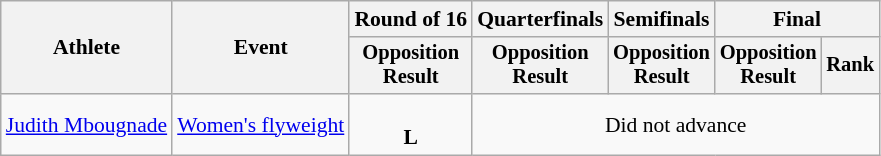<table class="wikitable" style="font-size:90%">
<tr>
<th rowspan="2">Athlete</th>
<th rowspan="2">Event</th>
<th>Round of 16</th>
<th>Quarterfinals</th>
<th>Semifinals</th>
<th colspan=2>Final</th>
</tr>
<tr style="font-size:95%">
<th>Opposition<br>Result</th>
<th>Opposition<br>Result</th>
<th>Opposition<br>Result</th>
<th>Opposition<br>Result</th>
<th>Rank</th>
</tr>
<tr align=center>
<td align=left><a href='#'>Judith Mbougnade</a></td>
<td align=left><a href='#'>Women's flyweight</a></td>
<td><br><strong>L</strong> </td>
<td colspan=4>Did not advance</td>
</tr>
</table>
